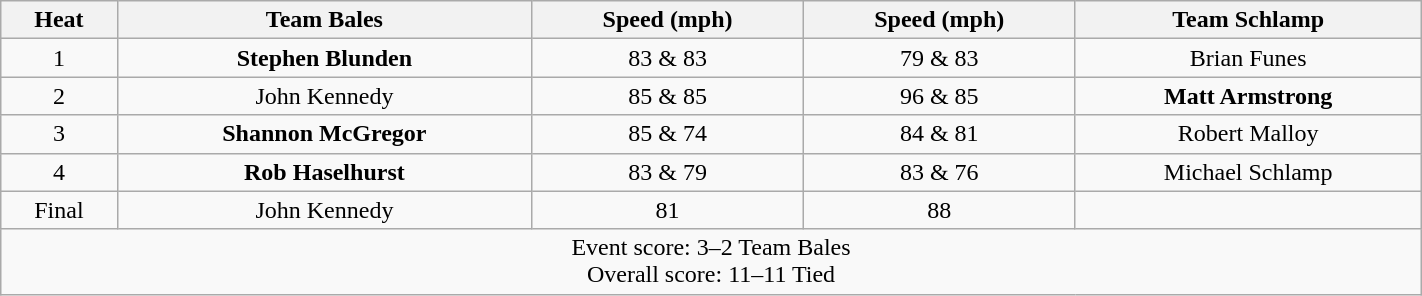<table width="75%" class="wikitable">
<tr>
<th>Heat</th>
<th>Team Bales</th>
<th>Speed (mph)</th>
<th>Speed (mph)</th>
<th>Team Schlamp</th>
</tr>
<tr align="center">
<td>1</td>
<td><strong>Stephen Blunden</strong></td>
<td>83 & 83</td>
<td>79 & 83</td>
<td>Brian Funes</td>
</tr>
<tr align="center">
<td>2</td>
<td>John Kennedy</td>
<td>85 & 85</td>
<td>96 & 85</td>
<td><strong>Matt Armstrong</strong></td>
</tr>
<tr align="center">
<td>3</td>
<td><strong>Shannon McGregor</strong></td>
<td>85 & 74</td>
<td>84 & 81</td>
<td>Robert Malloy</td>
</tr>
<tr align="center">
<td>4</td>
<td><strong>Rob Haselhurst</strong></td>
<td>83 & 79</td>
<td>83 & 76</td>
<td>Michael Schlamp</td>
</tr>
<tr align="center">
<td>Final</td>
<td>John Kennedy</td>
<td>81</td>
<td>88</td>
<td></td>
</tr>
<tr align="center">
<td colspan="5">Event score: 3–2 Team Bales <br> Overall score: 11–11 Tied</td>
</tr>
</table>
